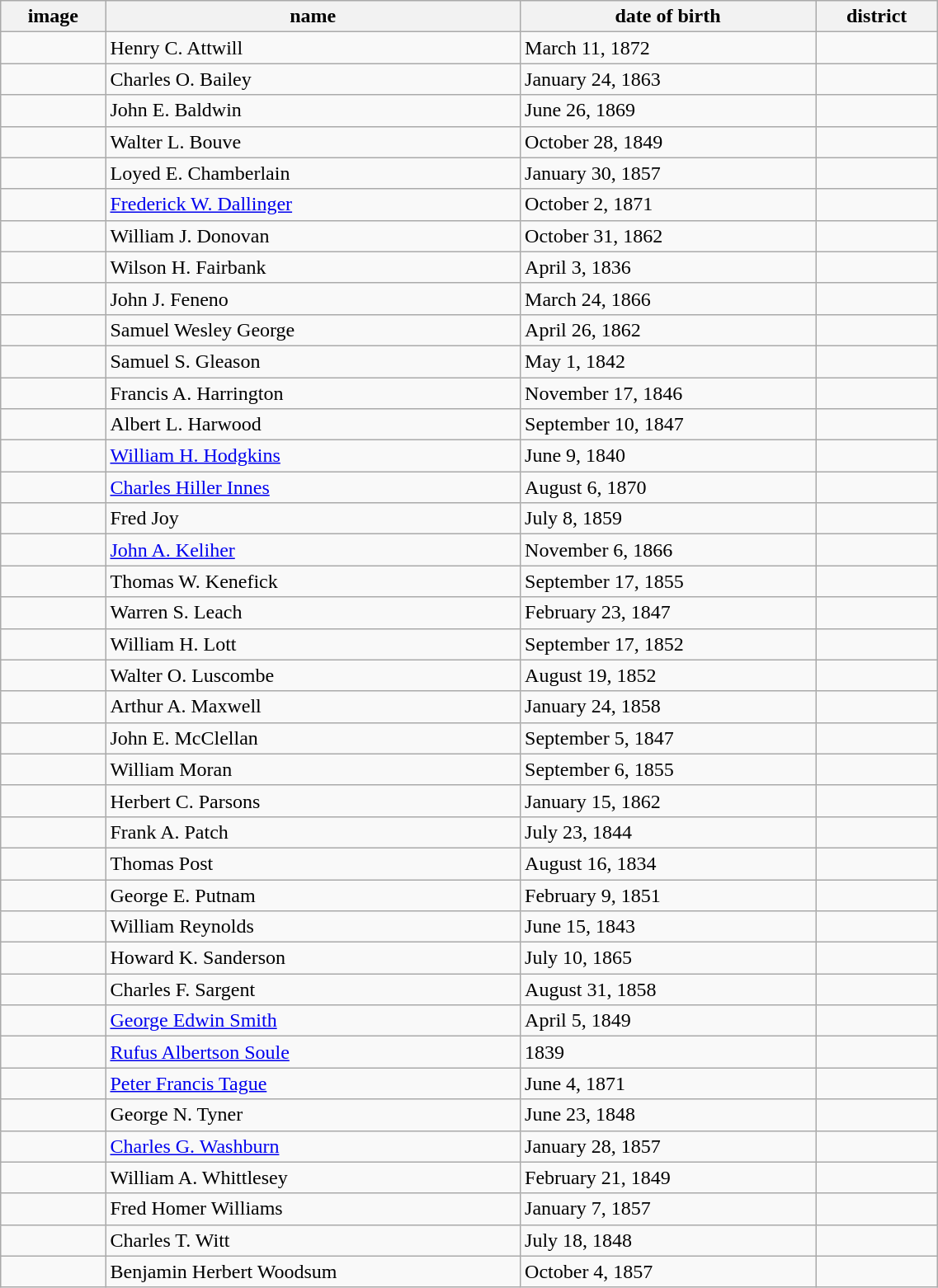<table class='wikitable sortable' style="width:60%">
<tr>
<th>image</th>
<th>name </th>
<th data-sort-type=date>date of birth </th>
<th>district</th>
</tr>
<tr>
<td></td>
<td>Henry C. Attwill</td>
<td>March 11, 1872</td>
<td></td>
</tr>
<tr>
<td></td>
<td>Charles O. Bailey</td>
<td>January 24, 1863</td>
<td></td>
</tr>
<tr>
<td></td>
<td>John E. Baldwin</td>
<td>June 26, 1869</td>
<td></td>
</tr>
<tr>
<td></td>
<td>Walter L. Bouve</td>
<td>October 28, 1849</td>
<td></td>
</tr>
<tr>
<td></td>
<td>Loyed E. Chamberlain</td>
<td>January 30, 1857</td>
<td></td>
</tr>
<tr>
<td></td>
<td><a href='#'>Frederick W. Dallinger</a></td>
<td>October 2, 1871</td>
<td></td>
</tr>
<tr>
<td></td>
<td>William J. Donovan</td>
<td>October 31, 1862</td>
<td></td>
</tr>
<tr>
<td></td>
<td>Wilson H. Fairbank</td>
<td>April 3, 1836</td>
<td></td>
</tr>
<tr>
<td></td>
<td>John J. Feneno</td>
<td>March 24, 1866</td>
<td></td>
</tr>
<tr>
<td></td>
<td>Samuel Wesley George</td>
<td>April 26, 1862</td>
<td></td>
</tr>
<tr>
<td></td>
<td>Samuel S. Gleason</td>
<td>May 1, 1842</td>
<td></td>
</tr>
<tr>
<td></td>
<td>Francis A. Harrington</td>
<td>November 17, 1846</td>
<td></td>
</tr>
<tr>
<td></td>
<td>Albert L. Harwood</td>
<td>September 10, 1847</td>
<td></td>
</tr>
<tr>
<td></td>
<td><a href='#'>William H. Hodgkins</a></td>
<td>June 9, 1840</td>
<td></td>
</tr>
<tr>
<td></td>
<td><a href='#'>Charles Hiller Innes</a></td>
<td>August 6, 1870</td>
<td></td>
</tr>
<tr>
<td></td>
<td>Fred Joy</td>
<td>July 8, 1859</td>
<td></td>
</tr>
<tr>
<td></td>
<td><a href='#'>John A. Keliher</a></td>
<td>November 6, 1866</td>
<td></td>
</tr>
<tr>
<td></td>
<td>Thomas W. Kenefick</td>
<td>September 17, 1855</td>
<td></td>
</tr>
<tr>
<td></td>
<td>Warren S. Leach</td>
<td>February 23, 1847</td>
<td></td>
</tr>
<tr>
<td></td>
<td>William H. Lott</td>
<td>September 17, 1852</td>
<td></td>
</tr>
<tr>
<td></td>
<td>Walter O. Luscombe</td>
<td>August 19, 1852</td>
<td></td>
</tr>
<tr>
<td></td>
<td>Arthur A. Maxwell</td>
<td>January 24, 1858</td>
<td></td>
</tr>
<tr>
<td></td>
<td>John E. McClellan</td>
<td>September 5, 1847</td>
<td></td>
</tr>
<tr>
<td></td>
<td>William Moran</td>
<td>September 6, 1855</td>
<td></td>
</tr>
<tr>
<td></td>
<td>Herbert C. Parsons</td>
<td>January 15, 1862</td>
<td></td>
</tr>
<tr>
<td></td>
<td>Frank A. Patch</td>
<td>July 23, 1844</td>
<td></td>
</tr>
<tr>
<td></td>
<td>Thomas Post</td>
<td>August 16, 1834</td>
<td></td>
</tr>
<tr>
<td></td>
<td>George E. Putnam</td>
<td>February 9, 1851</td>
<td></td>
</tr>
<tr>
<td></td>
<td>William Reynolds</td>
<td>June 15, 1843</td>
<td></td>
</tr>
<tr>
<td></td>
<td>Howard K. Sanderson</td>
<td>July 10, 1865</td>
<td></td>
</tr>
<tr>
<td></td>
<td>Charles F. Sargent</td>
<td>August 31, 1858</td>
<td></td>
</tr>
<tr>
<td></td>
<td><a href='#'>George Edwin Smith</a></td>
<td>April 5, 1849</td>
<td></td>
</tr>
<tr>
<td></td>
<td><a href='#'>Rufus Albertson Soule</a></td>
<td>1839</td>
<td></td>
</tr>
<tr>
<td></td>
<td><a href='#'>Peter Francis Tague</a></td>
<td>June 4, 1871</td>
<td></td>
</tr>
<tr>
<td></td>
<td>George N. Tyner</td>
<td>June 23, 1848</td>
<td></td>
</tr>
<tr>
<td></td>
<td><a href='#'>Charles G. Washburn</a></td>
<td>January 28, 1857</td>
<td></td>
</tr>
<tr>
<td></td>
<td>William A. Whittlesey</td>
<td>February 21, 1849</td>
<td></td>
</tr>
<tr>
<td></td>
<td>Fred Homer Williams</td>
<td>January 7, 1857</td>
<td></td>
</tr>
<tr>
<td></td>
<td>Charles T. Witt</td>
<td>July 18, 1848</td>
<td></td>
</tr>
<tr>
<td></td>
<td>Benjamin Herbert Woodsum</td>
<td>October 4, 1857</td>
<td></td>
</tr>
</table>
